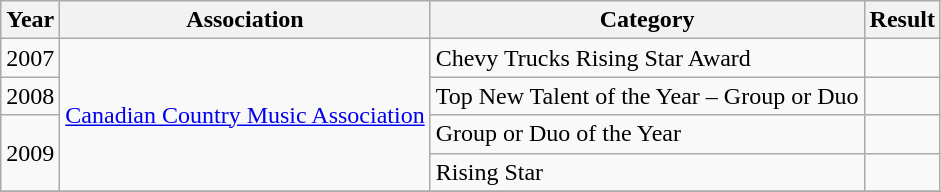<table class="wikitable">
<tr>
<th>Year</th>
<th>Association</th>
<th>Category</th>
<th>Result</th>
</tr>
<tr>
<td>2007</td>
<td rowspan="4"><a href='#'>Canadian Country Music Association</a></td>
<td>Chevy Trucks Rising Star Award</td>
<td></td>
</tr>
<tr>
<td>2008</td>
<td>Top New Talent of the Year – Group or Duo</td>
<td></td>
</tr>
<tr>
<td rowspan="2">2009</td>
<td>Group or Duo of the Year</td>
<td></td>
</tr>
<tr>
<td>Rising Star</td>
<td></td>
</tr>
<tr>
</tr>
</table>
